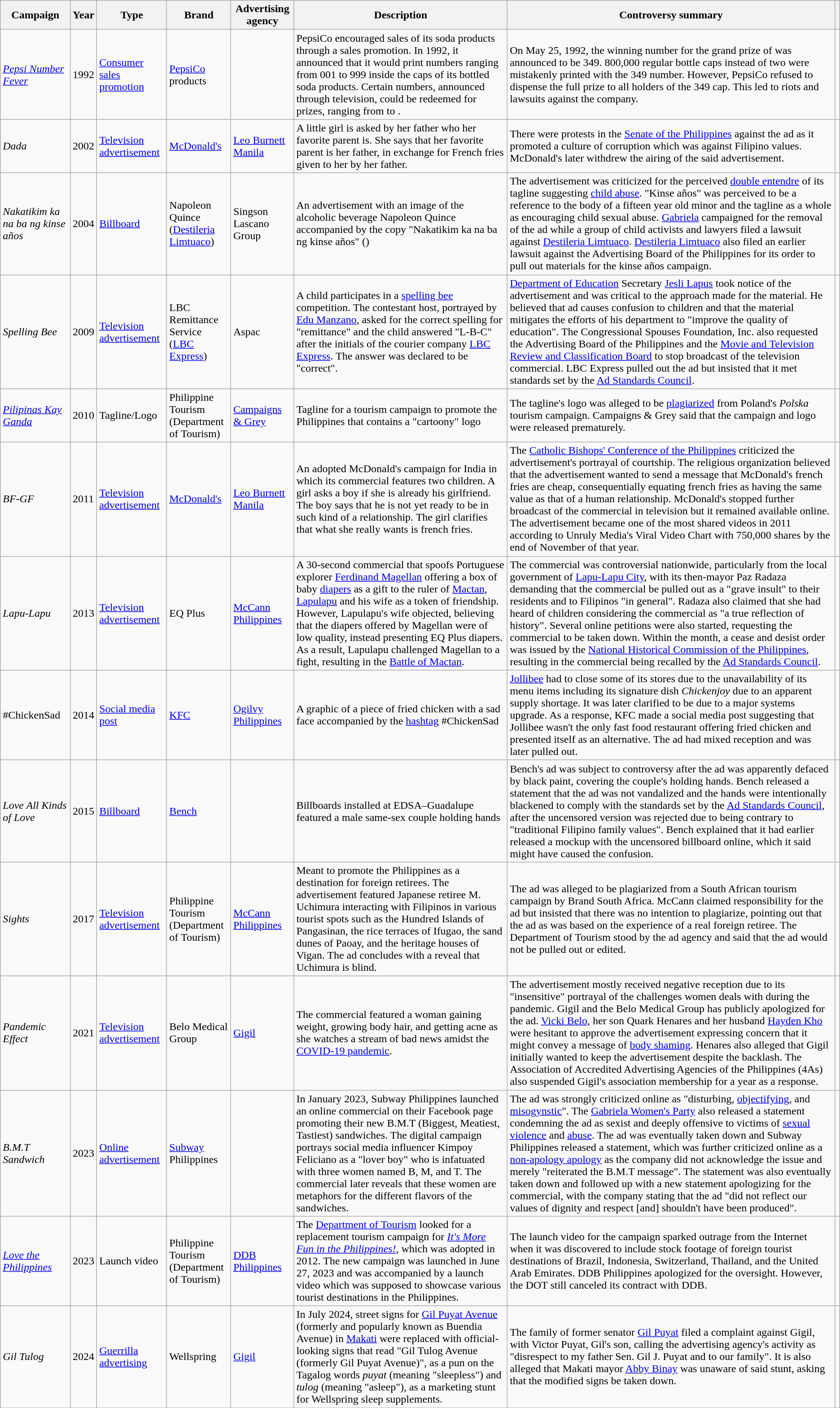<table class="wikitable sortable">
<tr>
<th>Campaign</th>
<th>Year</th>
<th>Type</th>
<th>Brand</th>
<th>Advertising agency</th>
<th>Description</th>
<th>Controversy summary</th>
<th></th>
</tr>
<tr>
<td><em><a href='#'>Pepsi Number Fever</a></em></td>
<td>1992</td>
<td><a href='#'>Consumer sales promotion</a></td>
<td><a href='#'>PepsiCo</a> products</td>
<td></td>
<td>PepsiCo encouraged sales of its soda products through a sales promotion. In 1992, it announced that it would print numbers ranging from 001 to 999 inside the caps of its bottled soda products. Certain numbers, announced through television, could be redeemed for prizes, ranging from  to .</td>
<td>On May 25, 1992, the winning number for the grand prize of  was announced to be 349. 800,000 regular bottle caps instead of two were mistakenly printed with the 349 number. However, PepsiCo refused to dispense the full prize to all holders of the 349 cap. This led to riots and lawsuits against the company.</td>
<td></td>
</tr>
<tr>
<td><em>Dada</em></td>
<td>2002</td>
<td><a href='#'>Television advertisement</a></td>
<td><a href='#'>McDonald's</a></td>
<td><a href='#'>Leo Burnett Manila</a></td>
<td>A little girl is asked by her father who her favorite parent is. She says that her favorite parent is her father, in exchange for French fries given to her by her father.</td>
<td>There were protests in the <a href='#'>Senate of the Philippines</a> against the ad as it promoted a culture of corruption which was against Filipino values. McDonald's later withdrew the airing of the said advertisement.</td>
<td></td>
</tr>
<tr>
<td><em>Nakatikim ka na ba ng kinse años</em></td>
<td>2004</td>
<td><a href='#'>Billboard</a></td>
<td>Napoleon Quince<br>(<a href='#'>Destileria Limtuaco</a>)</td>
<td>Singson Lascano Group</td>
<td>An advertisement with an image of the alcoholic beverage Napoleon Quince accompanied by the copy "Nakatikim ka na ba ng kinse años" ()</td>
<td>The advertisement was criticized for the perceived <a href='#'>double entendre</a> of its tagline suggesting <a href='#'>child abuse</a>. "Kinse años" was perceived to be a reference to the body of a fifteen year old minor and the tagline as a whole as encouraging child sexual abuse. <a href='#'>Gabriela</a> campaigned for the removal of the ad while a group of child activists and lawyers filed a lawsuit against <a href='#'>Destileria Limtuaco</a>. <a href='#'>Destileria Limtuaco</a> also filed an earlier lawsuit against the Advertising Board of the Philippines for its order to pull out materials for the kinse años campaign.</td>
<td></td>
</tr>
<tr>
<td><em>Spelling Bee</em></td>
<td>2009</td>
<td><a href='#'>Television advertisement</a></td>
<td>LBC Remittance Service<br>(<a href='#'>LBC Express</a>)</td>
<td>Aspac</td>
<td>A child participates in a <a href='#'>spelling bee</a> competition. The contestant host, portrayed by <a href='#'>Edu Manzano</a>, asked for the correct spelling for "remittance" and the child answered "L-B-C" after the initials of the courier company <a href='#'>LBC Express</a>. The answer was declared to be "correct".</td>
<td><a href='#'>Department of Education</a> Secretary <a href='#'>Jesli Lapus</a> took notice of the advertisement and was critical to the approach made for the material. He believed that ad causes confusion to children and that the material mitigates the efforts of his department to "improve the quality of education". The Congressional Spouses Foundation, Inc. also requested the Advertising Board of the Philippines and the <a href='#'>Movie and Television Review and Classification Board</a> to stop broadcast of the television commercial. LBC Express pulled out the ad but insisted that it met standards set by the <a href='#'>Ad Standards Council</a>.</td>
<td></td>
</tr>
<tr>
<td><em><a href='#'>Pilipinas Kay Ganda</a></em></td>
<td>2010</td>
<td>Tagline/Logo</td>
<td>Philippine Tourism<br>(Department of Tourism)</td>
<td><a href='#'>Campaigns & Grey</a></td>
<td>Tagline for a tourism campaign to promote the Philippines that contains a "cartoony" logo</td>
<td>The tagline's logo was alleged to be <a href='#'>plagiarized</a> from Poland's <em>Polska</em> tourism campaign. Campaigns & Grey said that the campaign and logo were released prematurely.</td>
<td></td>
</tr>
<tr>
<td><em>BF-GF</em></td>
<td>2011</td>
<td><a href='#'>Television advertisement</a></td>
<td><a href='#'>McDonald's</a></td>
<td><a href='#'>Leo Burnett Manila</a></td>
<td>An adopted McDonald's campaign for India in which its commercial features two children. A girl asks a boy if she is already his girlfriend. The boy says that he is not yet ready to be in such kind of a relationship. The girl clarifies that what she really wants is french fries.</td>
<td>The <a href='#'>Catholic Bishops' Conference of the Philippines</a> criticized the advertisement's portrayal of courtship. The religious organization believed that the advertisement wanted to send a message that McDonald's french fries are cheap, consequentially equating french fries as having the same value as that of a human relationship. McDonald's stopped further broadcast of the commercial in television but it remained available online. The advertisement became one of the most shared videos in 2011 according to Unruly Media's Viral Video Chart with 750,000 shares by the end of November of that year.</td>
<td></td>
</tr>
<tr>
<td><em>Lapu-Lapu</em></td>
<td>2013</td>
<td><a href='#'>Television advertisement</a></td>
<td>EQ Plus</td>
<td><a href='#'>McCann Philippines</a></td>
<td>A 30-second commercial that spoofs Portuguese explorer <a href='#'>Ferdinand Magellan</a> offering a box of baby <a href='#'>diapers</a> as a gift to the ruler of <a href='#'>Mactan</a>, <a href='#'>Lapulapu</a> and his wife as a token of friendship. However, Lapulapu's wife objected, believing that the diapers offered by Magellan were of low quality, instead presenting EQ Plus diapers. As a result, Lapulapu challenged Magellan to a fight, resulting in the <a href='#'>Battle of Mactan</a>.</td>
<td>The commercial was controversial nationwide, particularly from the local government of <a href='#'>Lapu-Lapu City</a>, with its then-mayor Paz Radaza demanding that the commercial be pulled out as a "grave insult" to their residents and to Filipinos "in general". Radaza also claimed that she had heard of children considering the commercial as "a true reflection of history". Several online petitions were also started, requesting the commercial to be taken down. Within the month, a cease and desist order was issued by the <a href='#'>National Historical Commission of the Philippines</a>, resulting in the commercial being recalled by the <a href='#'>Ad Standards Council</a>.</td>
<td></td>
</tr>
<tr>
<td>#ChickenSad</td>
<td>2014</td>
<td><a href='#'>Social media post</a></td>
<td><a href='#'>KFC</a></td>
<td><a href='#'>Ogilvy Philippines</a></td>
<td>A graphic of a piece of fried chicken with a sad face accompanied by the <a href='#'>hashtag</a> #ChickenSad</td>
<td><a href='#'>Jollibee</a> had to close some of its stores due to the unavailability of its menu items including its signature dish <em>Chickenjoy</em> due to an apparent supply shortage. It was later clarified to be due to a major systems upgrade. As a response, KFC made a social media post suggesting that Jollibee wasn't the only fast food restaurant offering fried chicken and presented itself as an alternative. The ad had mixed reception and was later pulled out.</td>
<td></td>
</tr>
<tr>
<td><em>Love All Kinds of Love</em></td>
<td>2015</td>
<td><a href='#'>Billboard</a></td>
<td><a href='#'>Bench</a></td>
<td></td>
<td>Billboards installed at EDSA–Guadalupe featured a male same-sex couple holding hands</td>
<td>Bench's ad was subject to controversy after the ad was apparently defaced by black paint, covering the couple's holding hands. Bench released a statement that the ad was not vandalized and the hands were intentionally blackened to comply with the standards set by the <a href='#'>Ad Standards Council</a>, after the uncensored version was rejected due to being contrary to "traditional Filipino family values". Bench explained that it had earlier released a mockup with the uncensored billboard online, which it said might have caused the confusion.</td>
<td></td>
</tr>
<tr>
<td><em>Sights</em></td>
<td>2017</td>
<td><a href='#'>Television advertisement</a></td>
<td>Philippine Tourism<br>(Department of Tourism)</td>
<td><a href='#'>McCann Philippines</a></td>
<td>Meant to promote the Philippines as a destination for foreign retirees. The advertisement featured Japanese retiree M. Uchimura interacting with Filipinos in various tourist spots such as the Hundred Islands of Pangasinan, the rice terraces of Ifugao, the sand dunes of Paoay, and the heritage houses of Vigan. The ad concludes with a reveal that Uchimura is blind.</td>
<td>The ad was alleged to be plagiarized from a South African tourism campaign by Brand South Africa. McCann claimed responsibility for the ad but insisted that there was no intention to plagiarize, pointing out that the ad as was based on the experience of a real foreign retiree. The Department of Tourism stood by the ad agency and said that the ad would not be pulled out or edited.</td>
<td></td>
</tr>
<tr>
<td><em>Pandemic Effect</em></td>
<td>2021</td>
<td><a href='#'>Television advertisement</a></td>
<td>Belo Medical Group</td>
<td><a href='#'>Gigil</a></td>
<td>The commercial featured a woman gaining weight, growing body hair, and getting acne as she watches a stream of bad news amidst the <a href='#'>COVID-19 pandemic</a>.</td>
<td>The advertisement mostly received negative reception due to its "insensitive" portrayal of the challenges women deals with during the pandemic. Gigil and the Belo Medical Group has publicly apologized for the ad.  <a href='#'>Vicki Belo</a>, her son Quark Henares and her husband <a href='#'>Hayden Kho</a> were hesitant to approve the advertisement expressing concern that it might convey a message of <a href='#'>body shaming</a>. Henares also alleged that Gigil initially wanted to keep the advertisement despite the backlash. The Association of Accredited Advertising Agencies of the Philippines (4As) also suspended Gigil's association membership for a year as a response.</td>
<td></td>
</tr>
<tr>
<td><em>B.M.T Sandwich</em></td>
<td>2023</td>
<td><a href='#'>Online advertisement</a></td>
<td><a href='#'>Subway</a> Philippines</td>
<td></td>
<td>In January 2023, Subway Philippines launched an online commercial on their Facebook page promoting their new B.M.T (Biggest, Meatiest, Tastiest) sandwiches. The digital campaign portrays social media influencer Kimpoy Feliciano as a "lover boy" who is infatuated with three women named B, M, and T. The commercial later reveals that these women are metaphors for the different flavors of the sandwiches.</td>
<td>The ad was strongly criticized online as "disturbing, <a href='#'>objectifying</a>, and <a href='#'>misogynstic</a>". The <a href='#'>Gabriela Women's Party</a> also released a statement condemning the ad as sexist and deeply offensive to victims of <a href='#'>sexual violence</a> and <a href='#'>abuse</a>. The ad was eventually taken down and Subway Philippines released a statement, which was further criticized online as a <a href='#'>non-apology apology</a> as the company did not acknowledge the issue and merely "reiterated the B.M.T message". The statement was also eventually taken down and followed up with a new statement apologizing for the commercial, with the company stating that the ad "did not reflect our values of dignity and respect [and] shouldn't have been produced".</td>
</tr>
<tr>
<td><em><a href='#'>Love the Philippines</a></em></td>
<td>2023</td>
<td>Launch video</td>
<td>Philippine Tourism<br>(Department of Tourism)</td>
<td><a href='#'>DDB Philippines</a></td>
<td>The <a href='#'>Department of Tourism</a> looked for a replacement tourism campaign for  <em><a href='#'>It's More Fun in the Philippines!</a></em>, which was adopted in 2012. The new campaign was launched in June 27, 2023 and was accompanied by a launch video which was supposed to showcase various tourist destinations in the Philippines.</td>
<td>The launch video for the campaign sparked outrage from the Internet when it was discovered to include stock footage of foreign tourist destinations of Brazil, Indonesia, Switzerland, Thailand, and the United Arab Emirates. DDB Philippines apologized for the oversight. However, the DOT still canceled its contract with DDB.</td>
<td></td>
</tr>
<tr>
<td><em>Gil Tulog</em></td>
<td>2024</td>
<td><a href='#'>Guerrilla advertising</a></td>
<td>Wellspring</td>
<td><a href='#'>Gigil</a></td>
<td>In July 2024, street signs for <a href='#'>Gil Puyat Avenue</a> (formerly and popularly known as Buendia Avenue) in <a href='#'>Makati</a> were replaced with official-looking signs that read "Gil Tulog Avenue (formerly Gil Puyat Avenue)", as a pun on the Tagalog words <em>puyat</em> (meaning "sleepless") and <em>tulog</em> (meaning "asleep"), as a marketing stunt for Wellspring sleep supplements.</td>
<td>The family of former senator <a href='#'>Gil Puyat</a> filed a complaint against Gigil, with Victor Puyat, Gil's son, calling the advertising agency's activity as "disrespect to my father Sen. Gil J. Puyat and to our family". It is also alleged that Makati mayor <a href='#'>Abby Binay</a> was unaware of said stunt, asking that the modified signs be taken down.</td>
<td></td>
</tr>
<tr>
</tr>
</table>
